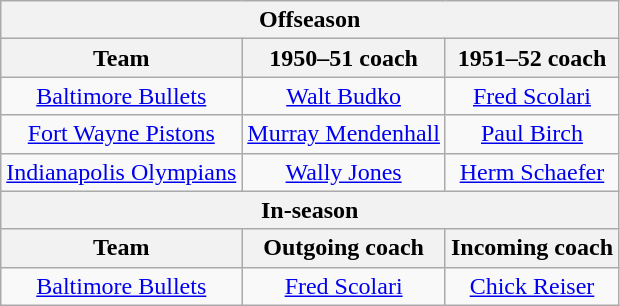<table class="wikitable" style="text-align:center;">
<tr>
<th colspan="3">Offseason</th>
</tr>
<tr>
<th>Team</th>
<th>1950–51 coach</th>
<th>1951–52 coach</th>
</tr>
<tr>
<td><a href='#'>Baltimore Bullets</a></td>
<td><a href='#'>Walt Budko</a></td>
<td><a href='#'>Fred Scolari</a></td>
</tr>
<tr>
<td><a href='#'>Fort Wayne Pistons</a></td>
<td><a href='#'>Murray Mendenhall</a></td>
<td><a href='#'>Paul Birch</a></td>
</tr>
<tr>
<td><a href='#'>Indianapolis Olympians</a></td>
<td><a href='#'>Wally Jones</a></td>
<td><a href='#'>Herm Schaefer</a></td>
</tr>
<tr>
<th colspan="3">In-season</th>
</tr>
<tr>
<th>Team</th>
<th>Outgoing coach</th>
<th>Incoming coach</th>
</tr>
<tr>
<td><a href='#'>Baltimore Bullets</a></td>
<td><a href='#'>Fred Scolari</a></td>
<td><a href='#'>Chick Reiser</a></td>
</tr>
</table>
